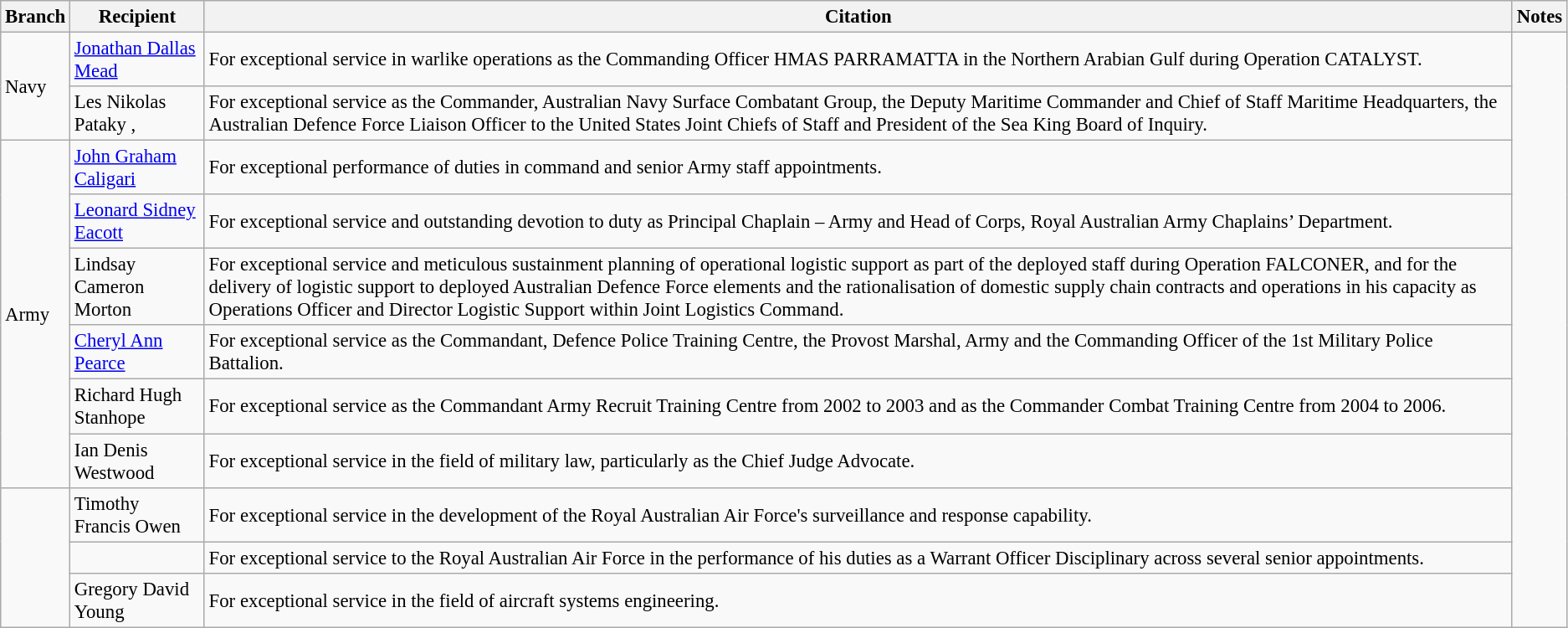<table class="wikitable" style="font-size:95%;">
<tr>
<th>Branch</th>
<th>Recipient</th>
<th>Citation</th>
<th>Notes</th>
</tr>
<tr>
<td rowspan=2>Navy</td>
<td> <a href='#'>Jonathan Dallas Mead</a> </td>
<td>For exceptional service in warlike operations as the Commanding Officer HMAS PARRAMATTA in the Northern Arabian Gulf during Operation CATALYST.</td>
<td rowspan=11></td>
</tr>
<tr>
<td> Les Nikolas Pataky , </td>
<td>For exceptional service as the Commander, Australian Navy Surface Combatant Group, the Deputy Maritime Commander and Chief of Staff Maritime Headquarters, the Australian Defence Force Liaison Officer to the United States Joint Chiefs of Staff and President of the Sea King Board of Inquiry.</td>
</tr>
<tr>
<td rowspan=6>Army</td>
<td> <a href='#'>John Graham Caligari</a> </td>
<td>For exceptional performance of duties in command and senior Army staff appointments.</td>
</tr>
<tr>
<td> <a href='#'>Leonard Sidney Eacott</a></td>
<td>For exceptional service and outstanding devotion to duty as Principal Chaplain – Army and Head of Corps, Royal Australian Army Chaplains’ Department.</td>
</tr>
<tr>
<td> Lindsay Cameron Morton</td>
<td>For exceptional service and meticulous sustainment planning of operational logistic support as part of the deployed staff during Operation FALCONER, and for the delivery of logistic support to deployed Australian Defence Force elements and the rationalisation of domestic supply chain contracts and operations in his capacity as Operations Officer and Director Logistic Support within Joint Logistics Command.</td>
</tr>
<tr>
<td> <a href='#'>Cheryl Ann Pearce</a></td>
<td>For exceptional service as the Commandant, Defence Police Training Centre, the Provost Marshal, Army and the Commanding Officer of the 1st Military Police Battalion.</td>
</tr>
<tr>
<td> Richard Hugh Stanhope</td>
<td>For exceptional service as the Commandant Army Recruit Training Centre from 2002 to 2003 and as the Commander Combat Training Centre from 2004 to 2006.</td>
</tr>
<tr>
<td> Ian Denis Westwood</td>
<td>For exceptional service in the field of military law, particularly as the Chief Judge Advocate.</td>
</tr>
<tr>
<td rowspan=3></td>
<td> Timothy Francis Owen</td>
<td>For exceptional service in the development of the Royal Australian Air Force's surveillance and response capability.</td>
</tr>
<tr>
<td></td>
<td>For exceptional service to the Royal Australian Air Force in the performance of his duties as a Warrant Officer Disciplinary across several senior appointments.</td>
</tr>
<tr>
<td> Gregory David Young </td>
<td>For exceptional service in the field of aircraft systems engineering.</td>
</tr>
</table>
